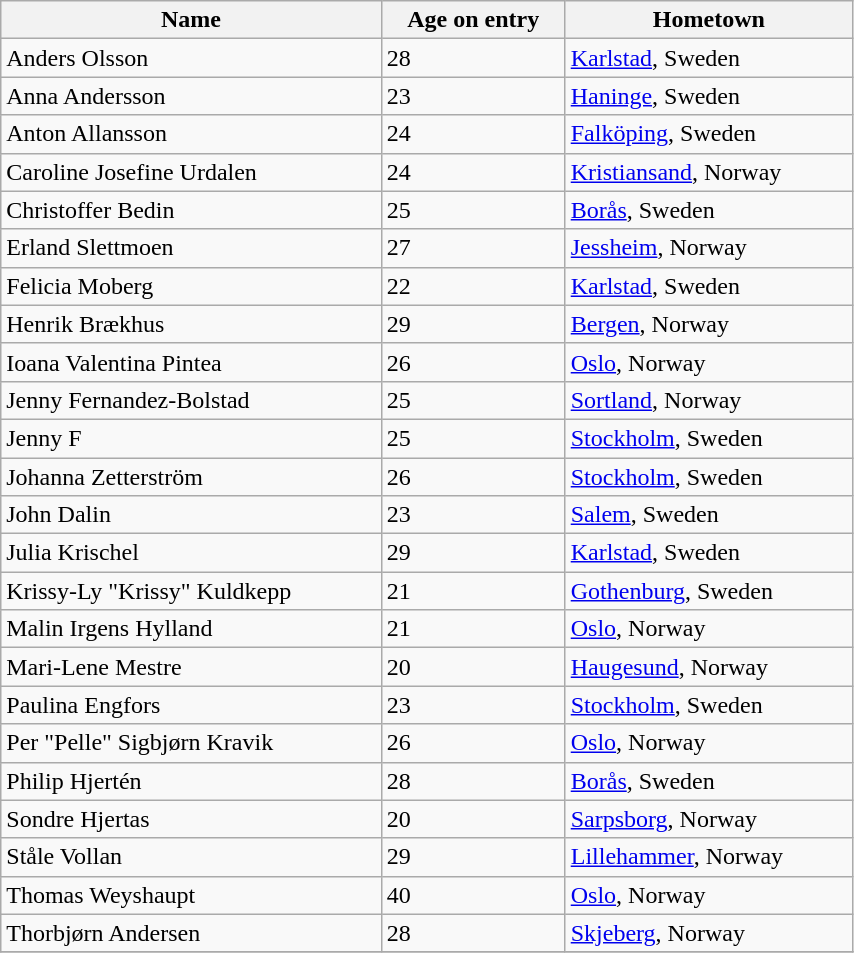<table class="wikitable sortable" style="width: 45%">
<tr>
<th style="text-align:center">Name</th>
<th style="text-align:center">Age on entry</th>
<th style="text-align:center">Hometown</th>
</tr>
<tr>
<td>Anders Olsson</td>
<td>28</td>
<td><a href='#'>Karlstad</a>, Sweden</td>
</tr>
<tr>
<td>Anna Andersson</td>
<td>23</td>
<td><a href='#'>Haninge</a>, Sweden</td>
</tr>
<tr>
<td>Anton Allansson</td>
<td>24</td>
<td><a href='#'>Falköping</a>, Sweden</td>
</tr>
<tr>
<td>Caroline Josefine Urdalen</td>
<td>24</td>
<td><a href='#'>Kristiansand</a>, Norway</td>
</tr>
<tr>
<td>Christoffer Bedin</td>
<td>25</td>
<td><a href='#'>Borås</a>, Sweden</td>
</tr>
<tr>
<td>Erland Slettmoen</td>
<td>27</td>
<td><a href='#'>Jessheim</a>, Norway</td>
</tr>
<tr>
<td>Felicia Moberg</td>
<td>22</td>
<td><a href='#'>Karlstad</a>, Sweden</td>
</tr>
<tr>
<td>Henrik Brækhus</td>
<td>29</td>
<td><a href='#'>Bergen</a>, Norway</td>
</tr>
<tr>
<td>Ioana Valentina Pintea</td>
<td>26</td>
<td><a href='#'>Oslo</a>, Norway</td>
</tr>
<tr>
<td>Jenny Fernandez-Bolstad</td>
<td>25</td>
<td><a href='#'>Sortland</a>, Norway</td>
</tr>
<tr>
<td>Jenny F</td>
<td>25</td>
<td><a href='#'>Stockholm</a>, Sweden</td>
</tr>
<tr>
<td>Johanna Zetterström</td>
<td>26</td>
<td><a href='#'>Stockholm</a>, Sweden</td>
</tr>
<tr>
<td>John Dalin</td>
<td>23</td>
<td><a href='#'>Salem</a>, Sweden</td>
</tr>
<tr>
<td>Julia Krischel</td>
<td>29</td>
<td><a href='#'>Karlstad</a>, Sweden</td>
</tr>
<tr>
<td>Krissy-Ly "Krissy" Kuldkepp</td>
<td>21</td>
<td><a href='#'>Gothenburg</a>, Sweden</td>
</tr>
<tr>
<td>Malin Irgens Hylland</td>
<td>21</td>
<td><a href='#'>Oslo</a>, Norway</td>
</tr>
<tr>
<td>Mari-Lene Mestre</td>
<td>20</td>
<td><a href='#'>Haugesund</a>, Norway</td>
</tr>
<tr>
<td>Paulina Engfors</td>
<td>23</td>
<td><a href='#'>Stockholm</a>, Sweden</td>
</tr>
<tr>
<td>Per "Pelle" Sigbjørn Kravik</td>
<td>26</td>
<td><a href='#'>Oslo</a>, Norway</td>
</tr>
<tr>
<td>Philip Hjertén</td>
<td>28</td>
<td><a href='#'>Borås</a>, Sweden</td>
</tr>
<tr>
<td>Sondre Hjertas</td>
<td>20</td>
<td><a href='#'>Sarpsborg</a>, Norway</td>
</tr>
<tr>
<td>Ståle Vollan</td>
<td>29</td>
<td><a href='#'>Lillehammer</a>, Norway</td>
</tr>
<tr>
<td>Thomas Weyshaupt</td>
<td>40</td>
<td><a href='#'>Oslo</a>, Norway</td>
</tr>
<tr>
<td>Thorbjørn Andersen</td>
<td>28</td>
<td><a href='#'>Skjeberg</a>, Norway</td>
</tr>
<tr>
</tr>
</table>
